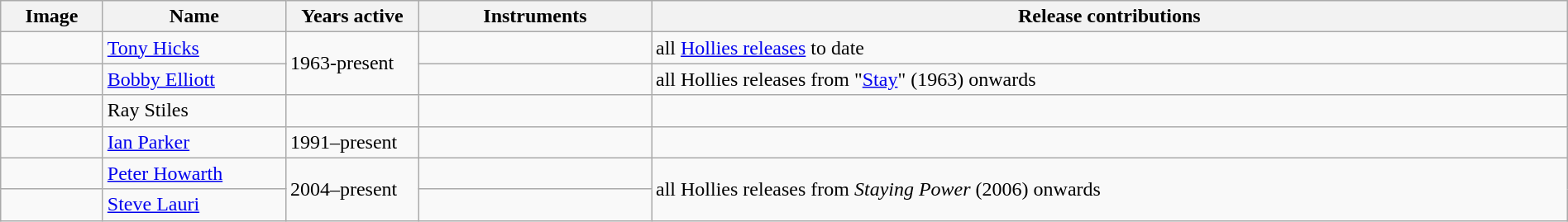<table class="wikitable" border="1" width=100%>
<tr>
<th width="75">Image</th>
<th width="140">Name</th>
<th width="100">Years active</th>
<th width="180">Instruments</th>
<th>Release contributions</th>
</tr>
<tr>
<td></td>
<td><a href='#'>Tony Hicks</a></td>
<td rowspan="2">1963-present</td>
<td></td>
<td>all <a href='#'>Hollies releases</a> to date</td>
</tr>
<tr>
<td></td>
<td><a href='#'>Bobby Elliott</a></td>
<td></td>
<td>all Hollies releases from "<a href='#'>Stay</a>" (1963) onwards</td>
</tr>
<tr>
<td></td>
<td>Ray Stiles</td>
<td></td>
<td></td>
<td></td>
</tr>
<tr>
<td></td>
<td><a href='#'>Ian Parker</a></td>
<td>1991–present</td>
<td></td>
<td></td>
</tr>
<tr>
<td></td>
<td><a href='#'>Peter Howarth</a></td>
<td rowspan="2">2004–present</td>
<td></td>
<td rowspan="2">all Hollies releases from <em>Staying Power</em> (2006) onwards</td>
</tr>
<tr>
<td></td>
<td><a href='#'>Steve Lauri</a></td>
<td></td>
</tr>
</table>
